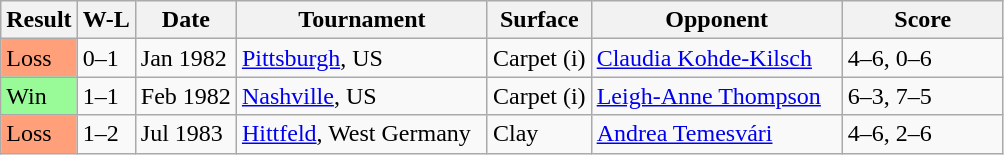<table class="sortable wikitable">
<tr>
<th>Result</th>
<th>W-L</th>
<th style="width:60px">Date</th>
<th style="width:160px">Tournament</th>
<th>Surface</th>
<th style="width:160px">Opponent</th>
<th style="width:100px" class="unsortable">Score</th>
</tr>
<tr>
<td style="background:#ffa07a;">Loss</td>
<td>0–1</td>
<td>Jan 1982</td>
<td><a href='#'>Pittsburgh</a>, US</td>
<td>Carpet (i)</td>
<td> <a href='#'>Claudia Kohde-Kilsch</a></td>
<td>4–6, 0–6</td>
</tr>
<tr>
<td style="background:#98fb98;">Win</td>
<td>1–1</td>
<td>Feb 1982</td>
<td><a href='#'>Nashville</a>, US</td>
<td>Carpet (i)</td>
<td> <a href='#'>Leigh-Anne Thompson</a></td>
<td>6–3, 7–5</td>
</tr>
<tr>
<td style="background:#ffa07a;">Loss</td>
<td>1–2</td>
<td>Jul 1983</td>
<td><a href='#'>Hittfeld</a>, West Germany</td>
<td>Clay</td>
<td> <a href='#'>Andrea Temesvári</a></td>
<td>4–6, 2–6</td>
</tr>
</table>
